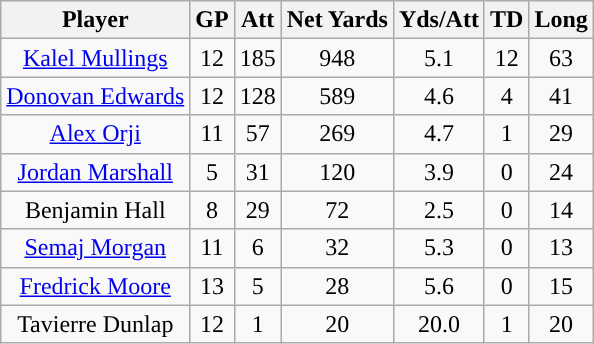<table class="wikitable sortable sortable" style="text-align: center">
<tr align=center>
<th>Player</th>
<th>GP</th>
<th>Att</th>
<th>Net Yards</th>
<th>Yds/Att</th>
<th>TD</th>
<th>Long</th>
</tr>
<tr>
<td><a href='#'>Kalel Mullings</a></td>
<td>12</td>
<td>185</td>
<td>948</td>
<td>5.1</td>
<td>12</td>
<td>63</td>
</tr>
<tr>
<td><a href='#'>Donovan Edwards</a></td>
<td>12</td>
<td>128</td>
<td>589</td>
<td>4.6</td>
<td>4</td>
<td>41</td>
</tr>
<tr>
<td><a href='#'>Alex Orji</a></td>
<td>11</td>
<td>57</td>
<td>269</td>
<td>4.7</td>
<td>1</td>
<td>29</td>
</tr>
<tr>
<td><a href='#'>Jordan Marshall</a></td>
<td>5</td>
<td>31</td>
<td>120</td>
<td>3.9</td>
<td>0</td>
<td>24</td>
</tr>
<tr>
<td>Benjamin Hall</td>
<td>8</td>
<td>29</td>
<td>72</td>
<td>2.5</td>
<td>0</td>
<td>14</td>
</tr>
<tr>
<td><a href='#'>Semaj Morgan</a></td>
<td>11</td>
<td>6</td>
<td>32</td>
<td>5.3</td>
<td>0</td>
<td>13</td>
</tr>
<tr>
<td><a href='#'>Fredrick Moore</a></td>
<td>13</td>
<td>5</td>
<td>28</td>
<td>5.6</td>
<td>0</td>
<td>15</td>
</tr>
<tr>
<td>Tavierre Dunlap</td>
<td>12</td>
<td>1</td>
<td>20</td>
<td>20.0</td>
<td>1</td>
<td>20</td>
</tr>
</table>
